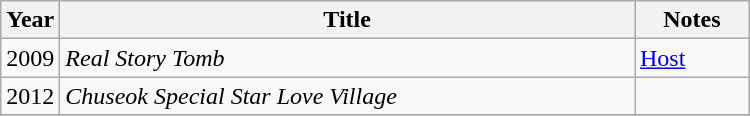<table class="wikitable" style="width:500px">
<tr>
<th width=10>Year</th>
<th>Title</th>
<th>Notes</th>
</tr>
<tr>
<td>2009</td>
<td><em>Real Story Tomb</em></td>
<td><a href='#'>Host</a></td>
</tr>
<tr>
<td>2012</td>
<td><em>Chuseok Special Star Love Village</em></td>
<td></td>
</tr>
<tr>
</tr>
</table>
